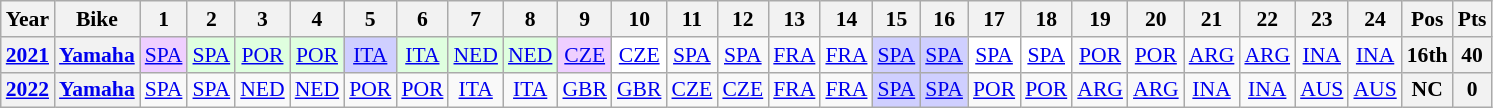<table class="wikitable" style="text-align:center; font-size:90%">
<tr>
<th>Year</th>
<th>Bike</th>
<th>1</th>
<th>2</th>
<th>3</th>
<th>4</th>
<th>5</th>
<th>6</th>
<th>7</th>
<th>8</th>
<th>9</th>
<th>10</th>
<th>11</th>
<th>12</th>
<th>13</th>
<th>14</th>
<th>15</th>
<th>16</th>
<th>17</th>
<th>18</th>
<th>19</th>
<th>20</th>
<th>21</th>
<th>22</th>
<th>23</th>
<th>24</th>
<th>Pos</th>
<th>Pts</th>
</tr>
<tr>
<th><a href='#'>2021</a></th>
<th><a href='#'>Yamaha</a></th>
<td style="background:#efcfff;"><a href='#'>SPA</a><br></td>
<td style="background:#dfffdf;"><a href='#'>SPA</a><br></td>
<td style="background:#dfffdf;"><a href='#'>POR</a><br></td>
<td style="background:#dfffdf;"><a href='#'>POR</a><br></td>
<td style="background:#cfcfff;"><a href='#'>ITA</a><br></td>
<td style="background:#dfffdf;"><a href='#'>ITA</a><br></td>
<td style="background:#dfffdf;"><a href='#'>NED</a><br></td>
<td style="background:#dfffdf;"><a href='#'>NED</a><br></td>
<td style="background:#efcfff;"><a href='#'>CZE</a><br></td>
<td style="background:#ffffff;"><a href='#'>CZE</a><br></td>
<td><a href='#'>SPA</a></td>
<td><a href='#'>SPA</a></td>
<td><a href='#'>FRA</a></td>
<td><a href='#'>FRA</a></td>
<td style="background:#CFCFFF;"><a href='#'>SPA</a><br></td>
<td style="background:#cfcfff;"><a href='#'>SPA</a><br></td>
<td style="background:#ffffff;"><a href='#'>SPA</a><br></td>
<td style="background:#ffffff;"><a href='#'>SPA</a><br></td>
<td><a href='#'>POR</a></td>
<td><a href='#'>POR</a></td>
<td><a href='#'>ARG</a></td>
<td><a href='#'>ARG</a></td>
<td><a href='#'>INA</a></td>
<td><a href='#'>INA</a></td>
<th>16th</th>
<th>40</th>
</tr>
<tr>
<th><a href='#'>2022</a></th>
<th><a href='#'>Yamaha</a></th>
<td style="background:#;"><a href='#'>SPA</a></td>
<td style="background:#;"><a href='#'>SPA</a></td>
<td style="background:#;"><a href='#'>NED</a></td>
<td style="background:#;"><a href='#'>NED</a></td>
<td style="background:#;"><a href='#'>POR</a></td>
<td style="background:#;"><a href='#'>POR</a></td>
<td style="background:#;"><a href='#'>ITA</a></td>
<td style="background:#;"><a href='#'>ITA</a></td>
<td style="background:#;"><a href='#'>GBR</a></td>
<td style="background:#;"><a href='#'>GBR</a></td>
<td style="background:#;"><a href='#'>CZE</a></td>
<td style="background:#;"><a href='#'>CZE</a></td>
<td style="background:#;"><a href='#'>FRA</a></td>
<td style="background:#;"><a href='#'>FRA</a></td>
<td style="background:#cfcfff;"><a href='#'>SPA</a><br></td>
<td style="background:#cfcfff;"><a href='#'>SPA</a><br></td>
<td style="background:#;"><a href='#'>POR</a></td>
<td style="background:#;"><a href='#'>POR</a></td>
<td style="background:#;"><a href='#'>ARG</a></td>
<td style="background:#;"><a href='#'>ARG</a></td>
<td style="background:#;"><a href='#'>INA</a></td>
<td style="background:#;"><a href='#'>INA</a></td>
<td><a href='#'>AUS</a></td>
<td><a href='#'>AUS</a></td>
<th>NC</th>
<th>0</th>
</tr>
</table>
